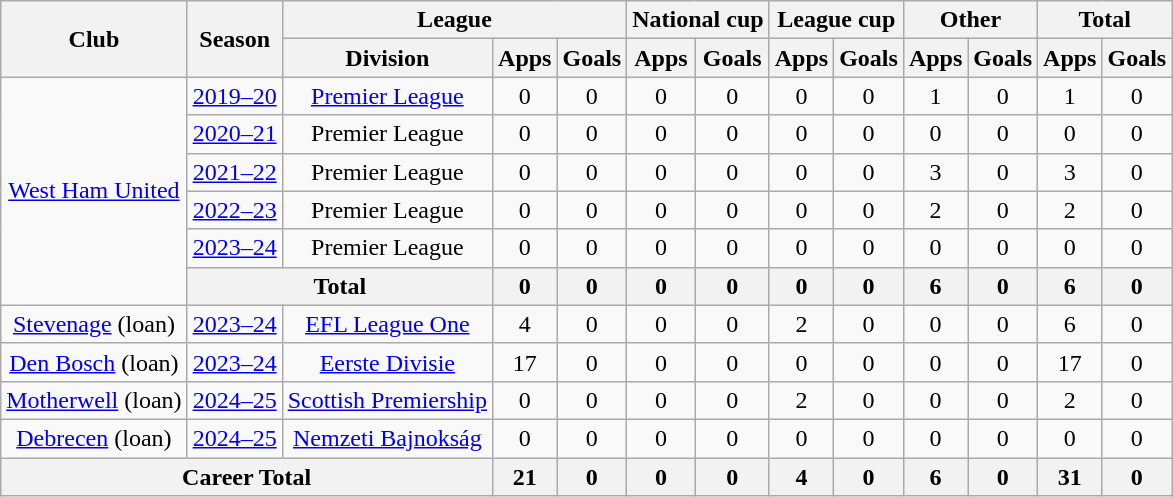<table class="wikitable" style="text-align:center">
<tr>
<th rowspan="2">Club</th>
<th rowspan="2">Season</th>
<th colspan="3">League</th>
<th colspan="2">National cup</th>
<th colspan="2">League cup</th>
<th colspan="2">Other</th>
<th colspan="2">Total</th>
</tr>
<tr>
<th>Division</th>
<th>Apps</th>
<th>Goals</th>
<th>Apps</th>
<th>Goals</th>
<th>Apps</th>
<th>Goals</th>
<th>Apps</th>
<th>Goals</th>
<th>Apps</th>
<th>Goals</th>
</tr>
<tr>
<td rowspan="6"><a href='#'>West Ham United</a></td>
<td><a href='#'>2019–20</a></td>
<td><a href='#'>Premier League</a></td>
<td>0</td>
<td>0</td>
<td>0</td>
<td>0</td>
<td>0</td>
<td>0</td>
<td>1</td>
<td>0</td>
<td>1</td>
<td>0</td>
</tr>
<tr>
<td><a href='#'>2020–21</a></td>
<td>Premier League</td>
<td>0</td>
<td>0</td>
<td>0</td>
<td>0</td>
<td>0</td>
<td>0</td>
<td>0</td>
<td>0</td>
<td>0</td>
<td>0</td>
</tr>
<tr>
<td><a href='#'>2021–22</a></td>
<td>Premier League</td>
<td>0</td>
<td>0</td>
<td>0</td>
<td>0</td>
<td>0</td>
<td>0</td>
<td>3</td>
<td>0</td>
<td>3</td>
<td>0</td>
</tr>
<tr>
<td><a href='#'>2022–23</a></td>
<td>Premier League</td>
<td>0</td>
<td>0</td>
<td>0</td>
<td>0</td>
<td>0</td>
<td>0</td>
<td>2</td>
<td>0</td>
<td>2</td>
<td>0</td>
</tr>
<tr>
<td><a href='#'>2023–24</a></td>
<td>Premier League</td>
<td>0</td>
<td>0</td>
<td>0</td>
<td>0</td>
<td>0</td>
<td>0</td>
<td>0</td>
<td>0</td>
<td>0</td>
<td>0</td>
</tr>
<tr>
<th colspan="2">Total</th>
<th>0</th>
<th>0</th>
<th>0</th>
<th>0</th>
<th>0</th>
<th>0</th>
<th>6</th>
<th>0</th>
<th>6</th>
<th>0</th>
</tr>
<tr>
<td><a href='#'>Stevenage</a> (loan)</td>
<td><a href='#'>2023–24</a></td>
<td><a href='#'>EFL League One</a></td>
<td>4</td>
<td>0</td>
<td>0</td>
<td>0</td>
<td>2</td>
<td>0</td>
<td>0</td>
<td>0</td>
<td>6</td>
<td>0</td>
</tr>
<tr>
<td><a href='#'>Den Bosch</a> (loan)</td>
<td><a href='#'>2023–24</a></td>
<td><a href='#'>Eerste Divisie</a></td>
<td>17</td>
<td>0</td>
<td>0</td>
<td>0</td>
<td>0</td>
<td>0</td>
<td>0</td>
<td>0</td>
<td>17</td>
<td>0</td>
</tr>
<tr>
<td><a href='#'>Motherwell</a> (loan)</td>
<td><a href='#'>2024–25</a></td>
<td><a href='#'>Scottish Premiership</a></td>
<td>0</td>
<td>0</td>
<td>0</td>
<td>0</td>
<td>2</td>
<td>0</td>
<td>0</td>
<td>0</td>
<td>2</td>
<td>0</td>
</tr>
<tr>
<td><a href='#'>Debrecen</a> (loan)</td>
<td><a href='#'>2024–25</a></td>
<td><a href='#'>Nemzeti Bajnokság</a></td>
<td>0</td>
<td>0</td>
<td>0</td>
<td>0</td>
<td>0</td>
<td>0</td>
<td>0</td>
<td>0</td>
<td>0</td>
<td>0</td>
</tr>
<tr>
<th colspan="3">Career Total</th>
<th>21</th>
<th>0</th>
<th>0</th>
<th>0</th>
<th>4</th>
<th>0</th>
<th>6</th>
<th>0</th>
<th>31</th>
<th>0</th>
</tr>
</table>
